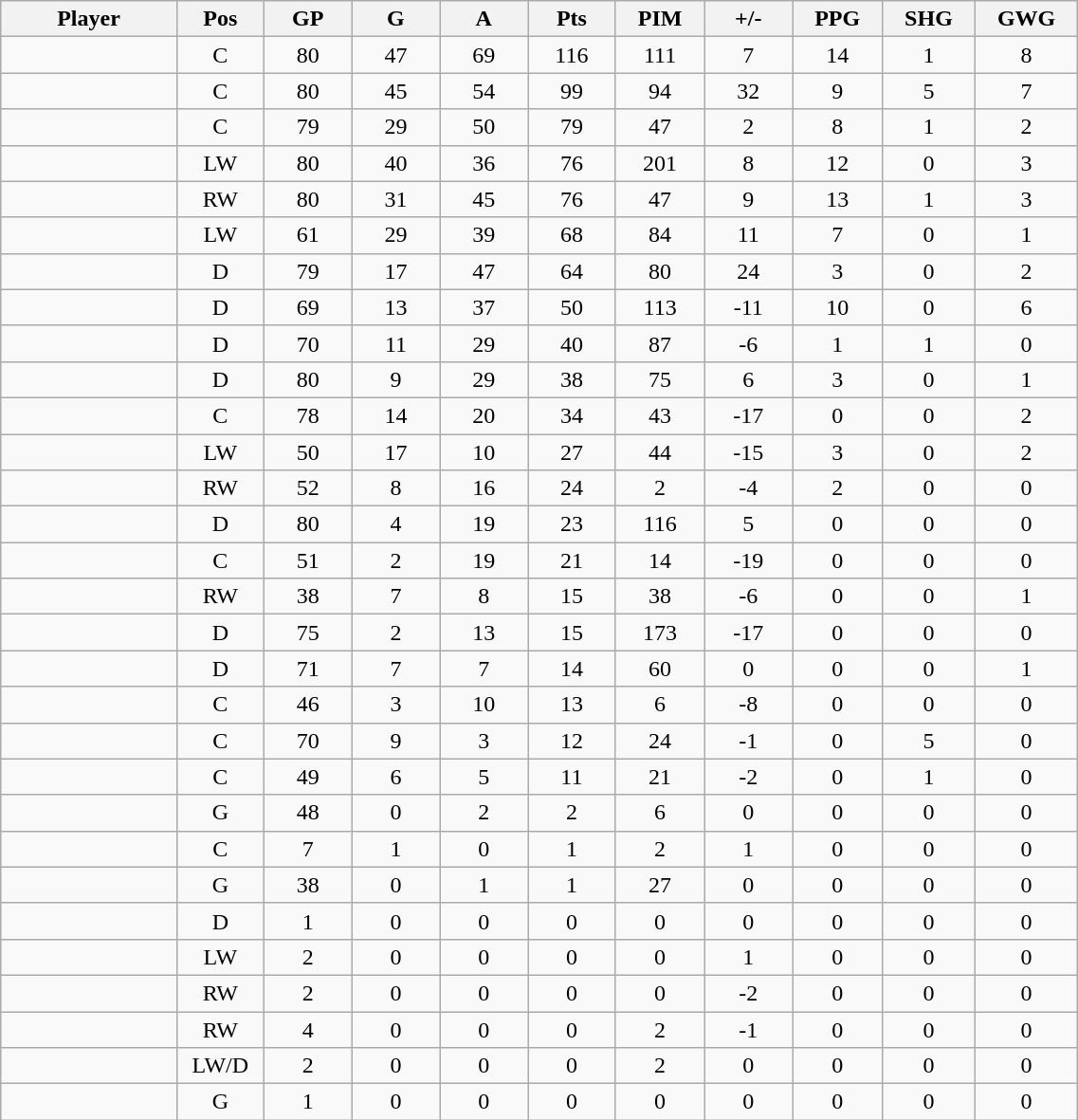<table class="wikitable sortable" width="60%">
<tr ALIGN="center">
<th bgcolor="#DDDDFF" width="10%">Player</th>
<th bgcolor="#DDDDFF" width="3%" title="Position">Pos</th>
<th bgcolor="#DDDDFF" width="5%" title="Games played">GP</th>
<th bgcolor="#DDDDFF" width="5%" title="Goals">G</th>
<th bgcolor="#DDDDFF" width="5%" title="Assists">A</th>
<th bgcolor="#DDDDFF" width="5%" title="Points">Pts</th>
<th bgcolor="#DDDDFF" width="5%" title="Penalties in Minutes">PIM</th>
<th bgcolor="#DDDDFF" width="5%" title="Plus/minus">+/-</th>
<th bgcolor="#DDDDFF" width="5%" title="Power play goals">PPG</th>
<th bgcolor="#DDDDFF" width="5%" title="Short-handed goals">SHG</th>
<th bgcolor="#DDDDFF" width="5%" title="Game-winning goals">GWG</th>
</tr>
<tr align="center">
<td align="right"></td>
<td>C</td>
<td>80</td>
<td>47</td>
<td>69</td>
<td>116</td>
<td>111</td>
<td>7</td>
<td>14</td>
<td>1</td>
<td>8</td>
</tr>
<tr align="center">
<td align="right"></td>
<td>C</td>
<td>80</td>
<td>45</td>
<td>54</td>
<td>99</td>
<td>94</td>
<td>32</td>
<td>9</td>
<td>5</td>
<td>7</td>
</tr>
<tr align="center">
<td align="right"></td>
<td>C</td>
<td>79</td>
<td>29</td>
<td>50</td>
<td>79</td>
<td>47</td>
<td>2</td>
<td>8</td>
<td>1</td>
<td>2</td>
</tr>
<tr align="center">
<td align="right"></td>
<td>LW</td>
<td>80</td>
<td>40</td>
<td>36</td>
<td>76</td>
<td>201</td>
<td>8</td>
<td>12</td>
<td>0</td>
<td>3</td>
</tr>
<tr align="center">
<td align="right"></td>
<td>RW</td>
<td>80</td>
<td>31</td>
<td>45</td>
<td>76</td>
<td>47</td>
<td>9</td>
<td>13</td>
<td>1</td>
<td>3</td>
</tr>
<tr align="center">
<td align="right"></td>
<td>LW</td>
<td>61</td>
<td>29</td>
<td>39</td>
<td>68</td>
<td>84</td>
<td>11</td>
<td>7</td>
<td>0</td>
<td>1</td>
</tr>
<tr align="center">
<td align="right"></td>
<td>D</td>
<td>79</td>
<td>17</td>
<td>47</td>
<td>64</td>
<td>80</td>
<td>24</td>
<td>3</td>
<td>0</td>
<td>2</td>
</tr>
<tr align="center">
<td align="right"></td>
<td>D</td>
<td>69</td>
<td>13</td>
<td>37</td>
<td>50</td>
<td>113</td>
<td>-11</td>
<td>10</td>
<td>0</td>
<td>6</td>
</tr>
<tr align="center">
<td align="right"></td>
<td>D</td>
<td>70</td>
<td>11</td>
<td>29</td>
<td>40</td>
<td>87</td>
<td>-6</td>
<td>1</td>
<td>1</td>
<td>0</td>
</tr>
<tr align="center">
<td align="right"></td>
<td>D</td>
<td>80</td>
<td>9</td>
<td>29</td>
<td>38</td>
<td>75</td>
<td>6</td>
<td>3</td>
<td>0</td>
<td>1</td>
</tr>
<tr align="center">
<td align="right"></td>
<td>C</td>
<td>78</td>
<td>14</td>
<td>20</td>
<td>34</td>
<td>43</td>
<td>-17</td>
<td>0</td>
<td>0</td>
<td>2</td>
</tr>
<tr align="center">
<td align="right"></td>
<td>LW</td>
<td>50</td>
<td>17</td>
<td>10</td>
<td>27</td>
<td>44</td>
<td>-15</td>
<td>3</td>
<td>0</td>
<td>2</td>
</tr>
<tr align="center">
<td align="right"></td>
<td>RW</td>
<td>52</td>
<td>8</td>
<td>16</td>
<td>24</td>
<td>2</td>
<td>-4</td>
<td>2</td>
<td>0</td>
<td>0</td>
</tr>
<tr align="center">
<td align="right"></td>
<td>D</td>
<td>80</td>
<td>4</td>
<td>19</td>
<td>23</td>
<td>116</td>
<td>5</td>
<td>0</td>
<td>0</td>
<td>0</td>
</tr>
<tr align="center">
<td align="right"></td>
<td>C</td>
<td>51</td>
<td>2</td>
<td>19</td>
<td>21</td>
<td>14</td>
<td>-19</td>
<td>0</td>
<td>0</td>
<td>0</td>
</tr>
<tr align="center">
<td align="right"></td>
<td>RW</td>
<td>38</td>
<td>7</td>
<td>8</td>
<td>15</td>
<td>38</td>
<td>-6</td>
<td>0</td>
<td>0</td>
<td>1</td>
</tr>
<tr align="center">
<td align="right"></td>
<td>D</td>
<td>75</td>
<td>2</td>
<td>13</td>
<td>15</td>
<td>173</td>
<td>-17</td>
<td>0</td>
<td>0</td>
<td>0</td>
</tr>
<tr align="center">
<td align="right"></td>
<td>D</td>
<td>71</td>
<td>7</td>
<td>7</td>
<td>14</td>
<td>60</td>
<td>0</td>
<td>0</td>
<td>0</td>
<td>1</td>
</tr>
<tr align="center">
<td align="right"></td>
<td>C</td>
<td>46</td>
<td>3</td>
<td>10</td>
<td>13</td>
<td>6</td>
<td>-8</td>
<td>0</td>
<td>0</td>
<td>0</td>
</tr>
<tr align="center">
<td align="right"></td>
<td>C</td>
<td>70</td>
<td>9</td>
<td>3</td>
<td>12</td>
<td>24</td>
<td>-1</td>
<td>0</td>
<td>5</td>
<td>0</td>
</tr>
<tr align="center">
<td align="right"></td>
<td>C</td>
<td>49</td>
<td>6</td>
<td>5</td>
<td>11</td>
<td>21</td>
<td>-2</td>
<td>0</td>
<td>1</td>
<td>0</td>
</tr>
<tr align="center">
<td align="right"></td>
<td>G</td>
<td>48</td>
<td>0</td>
<td>2</td>
<td>2</td>
<td>6</td>
<td>0</td>
<td>0</td>
<td>0</td>
<td>0</td>
</tr>
<tr align="center">
<td align="right"></td>
<td>C</td>
<td>7</td>
<td>1</td>
<td>0</td>
<td>1</td>
<td>2</td>
<td>1</td>
<td>0</td>
<td>0</td>
<td>0</td>
</tr>
<tr align="center">
<td align="right"></td>
<td>G</td>
<td>38</td>
<td>0</td>
<td>1</td>
<td>1</td>
<td>27</td>
<td>0</td>
<td>0</td>
<td>0</td>
<td>0</td>
</tr>
<tr align="center">
<td align="right"></td>
<td>D</td>
<td>1</td>
<td>0</td>
<td>0</td>
<td>0</td>
<td>0</td>
<td>0</td>
<td>0</td>
<td>0</td>
<td>0</td>
</tr>
<tr align="center">
<td align="right"></td>
<td>LW</td>
<td>2</td>
<td>0</td>
<td>0</td>
<td>0</td>
<td>0</td>
<td>1</td>
<td>0</td>
<td>0</td>
<td>0</td>
</tr>
<tr align="center">
<td align="right"></td>
<td>RW</td>
<td>2</td>
<td>0</td>
<td>0</td>
<td>0</td>
<td>0</td>
<td>-2</td>
<td>0</td>
<td>0</td>
<td>0</td>
</tr>
<tr align="center">
<td align="right"></td>
<td>RW</td>
<td>4</td>
<td>0</td>
<td>0</td>
<td>0</td>
<td>2</td>
<td>-1</td>
<td>0</td>
<td>0</td>
<td>0</td>
</tr>
<tr align="center">
<td align="right"></td>
<td>LW/D</td>
<td>2</td>
<td>0</td>
<td>0</td>
<td>0</td>
<td>2</td>
<td>0</td>
<td>0</td>
<td>0</td>
<td>0</td>
</tr>
<tr align="center">
<td align="right"></td>
<td>G</td>
<td>1</td>
<td>0</td>
<td>0</td>
<td>0</td>
<td>0</td>
<td>0</td>
<td>0</td>
<td>0</td>
<td>0</td>
</tr>
</table>
